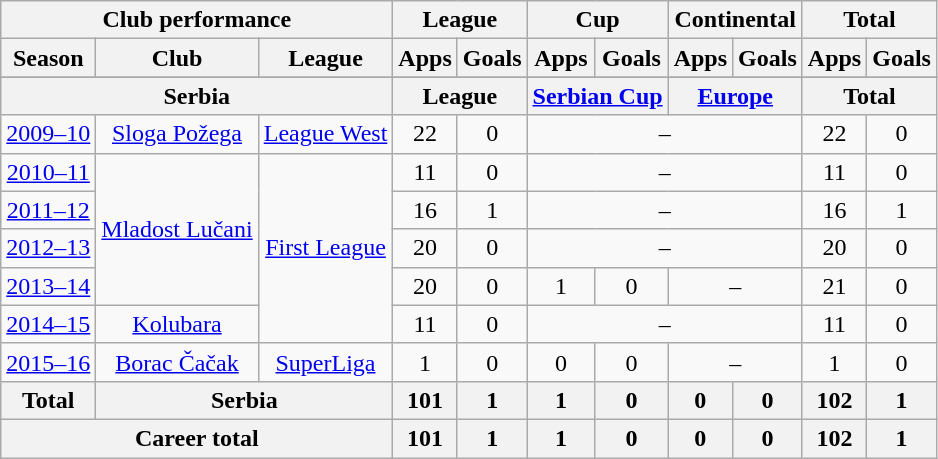<table class="wikitable" style="text-align:center">
<tr>
<th colspan=3>Club performance</th>
<th colspan=2>League</th>
<th colspan=2>Cup</th>
<th colspan=2>Continental</th>
<th colspan=2>Total</th>
</tr>
<tr>
<th>Season</th>
<th>Club</th>
<th>League</th>
<th>Apps</th>
<th>Goals</th>
<th>Apps</th>
<th>Goals</th>
<th>Apps</th>
<th>Goals</th>
<th>Apps</th>
<th>Goals</th>
</tr>
<tr>
</tr>
<tr>
<th colspan=3>Serbia</th>
<th colspan=2>League</th>
<th colspan=2><a href='#'>Serbian Cup</a></th>
<th colspan=2><a href='#'>Europe</a></th>
<th colspan=2>Total</th>
</tr>
<tr>
<td><a href='#'>2009–10</a></td>
<td><a href='#'>Sloga Požega</a></td>
<td><a href='#'>League West</a></td>
<td>22</td>
<td>0</td>
<td colspan="4">–</td>
<td>22</td>
<td>0</td>
</tr>
<tr>
<td><a href='#'>2010–11</a></td>
<td rowspan="4"><a href='#'>Mladost Lučani</a></td>
<td rowspan="5"><a href='#'>First League</a></td>
<td>11</td>
<td>0</td>
<td colspan="4">–</td>
<td>11</td>
<td>0</td>
</tr>
<tr>
<td><a href='#'>2011–12</a></td>
<td>16</td>
<td>1</td>
<td colspan="4">–</td>
<td>16</td>
<td>1</td>
</tr>
<tr>
<td><a href='#'>2012–13</a></td>
<td>20</td>
<td>0</td>
<td colspan="4">–</td>
<td>20</td>
<td>0</td>
</tr>
<tr>
<td><a href='#'>2013–14</a></td>
<td>20</td>
<td>0</td>
<td>1</td>
<td>0</td>
<td colspan="2">–</td>
<td>21</td>
<td>0</td>
</tr>
<tr>
<td><a href='#'>2014–15</a></td>
<td><a href='#'>Kolubara</a></td>
<td>11</td>
<td>0</td>
<td colspan="4">–</td>
<td>11</td>
<td>0</td>
</tr>
<tr>
<td><a href='#'>2015–16</a></td>
<td><a href='#'>Borac Čačak</a></td>
<td><a href='#'>SuperLiga</a></td>
<td>1</td>
<td>0</td>
<td>0</td>
<td>0</td>
<td colspan="2">–</td>
<td>1</td>
<td>0</td>
</tr>
<tr>
<th rowspan=1>Total</th>
<th colspan=2>Serbia</th>
<th>101</th>
<th>1</th>
<th>1</th>
<th>0</th>
<th>0</th>
<th>0</th>
<th>102</th>
<th>1</th>
</tr>
<tr>
<th colspan=3>Career total</th>
<th>101</th>
<th>1</th>
<th>1</th>
<th>0</th>
<th>0</th>
<th>0</th>
<th>102</th>
<th>1</th>
</tr>
</table>
